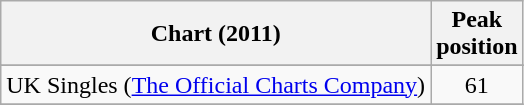<table class="wikitable sortable">
<tr>
<th scope="col">Chart (2011)</th>
<th scope="col">Peak<br>position</th>
</tr>
<tr>
</tr>
<tr>
</tr>
<tr>
<td>UK Singles (<a href='#'>The Official Charts Company</a>)</td>
<td align="center">61</td>
</tr>
<tr>
</tr>
</table>
